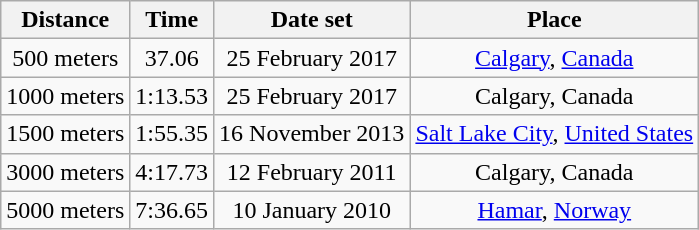<table class="wikitable" style="text-align:center">
<tr>
<th>Distance</th>
<th>Time</th>
<th>Date set</th>
<th>Place</th>
</tr>
<tr>
<td>500 meters</td>
<td>37.06</td>
<td>25 February 2017</td>
<td><a href='#'>Calgary</a>, <a href='#'>Canada</a></td>
</tr>
<tr>
<td>1000 meters</td>
<td>1:13.53</td>
<td>25 February 2017</td>
<td>Calgary, Canada</td>
</tr>
<tr>
<td>1500 meters</td>
<td>1:55.35</td>
<td>16 November 2013</td>
<td><a href='#'>Salt Lake City</a>, <a href='#'>United States</a></td>
</tr>
<tr>
<td>3000 meters</td>
<td>4:17.73</td>
<td>12 February 2011</td>
<td>Calgary, Canada</td>
</tr>
<tr>
<td>5000 meters</td>
<td>7:36.65</td>
<td>10 January 2010</td>
<td><a href='#'>Hamar</a>, <a href='#'>Norway</a></td>
</tr>
</table>
